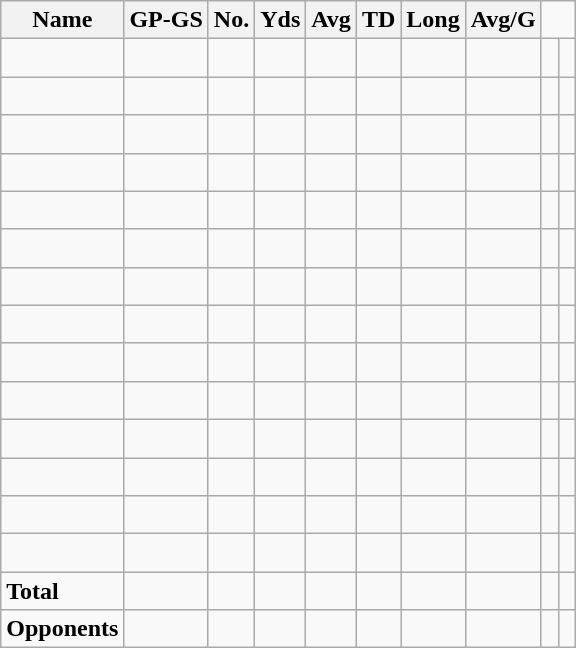<table class="wikitable" style="white-space:nowrap;">
<tr>
<th>Name</th>
<th>GP-GS</th>
<th>No.</th>
<th>Yds</th>
<th>Avg</th>
<th>TD</th>
<th>Long</th>
<th>Avg/G</th>
</tr>
<tr>
<td> </td>
<td> </td>
<td> </td>
<td> </td>
<td> </td>
<td> </td>
<td> </td>
<td> </td>
<td> </td>
<td> </td>
</tr>
<tr>
<td> </td>
<td> </td>
<td> </td>
<td> </td>
<td> </td>
<td> </td>
<td> </td>
<td> </td>
<td> </td>
<td> </td>
</tr>
<tr>
<td> </td>
<td> </td>
<td> </td>
<td> </td>
<td> </td>
<td> </td>
<td> </td>
<td> </td>
<td> </td>
<td> </td>
</tr>
<tr>
<td> </td>
<td> </td>
<td> </td>
<td> </td>
<td> </td>
<td> </td>
<td> </td>
<td> </td>
<td> </td>
<td> </td>
</tr>
<tr>
<td> </td>
<td> </td>
<td> </td>
<td> </td>
<td> </td>
<td> </td>
<td> </td>
<td> </td>
<td> </td>
<td> </td>
</tr>
<tr>
<td> </td>
<td> </td>
<td> </td>
<td> </td>
<td> </td>
<td> </td>
<td> </td>
<td> </td>
<td> </td>
<td> </td>
</tr>
<tr>
<td> </td>
<td> </td>
<td> </td>
<td> </td>
<td> </td>
<td> </td>
<td> </td>
<td> </td>
<td> </td>
<td> </td>
</tr>
<tr>
<td> </td>
<td> </td>
<td> </td>
<td> </td>
<td> </td>
<td> </td>
<td> </td>
<td> </td>
<td> </td>
<td> </td>
</tr>
<tr>
<td> </td>
<td> </td>
<td> </td>
<td> </td>
<td> </td>
<td> </td>
<td> </td>
<td> </td>
<td> </td>
<td> </td>
</tr>
<tr>
<td> </td>
<td> </td>
<td> </td>
<td> </td>
<td> </td>
<td> </td>
<td> </td>
<td> </td>
<td> </td>
<td> </td>
</tr>
<tr>
<td> </td>
<td> </td>
<td> </td>
<td> </td>
<td> </td>
<td> </td>
<td> </td>
<td> </td>
<td> </td>
<td> </td>
</tr>
<tr>
<td> </td>
<td> </td>
<td> </td>
<td> </td>
<td> </td>
<td> </td>
<td> </td>
<td> </td>
<td> </td>
<td> </td>
</tr>
<tr>
<td> </td>
<td> </td>
<td> </td>
<td> </td>
<td> </td>
<td> </td>
<td> </td>
<td> </td>
<td> </td>
<td> </td>
</tr>
<tr>
<td> </td>
<td> </td>
<td> </td>
<td> </td>
<td> </td>
<td> </td>
<td> </td>
<td> </td>
<td> </td>
<td> </td>
</tr>
<tr>
<td><strong>Total</strong></td>
<td> </td>
<td> </td>
<td> </td>
<td> </td>
<td> </td>
<td> </td>
<td> </td>
<td> </td>
<td> </td>
</tr>
<tr>
<td><strong>Opponents</strong></td>
<td> </td>
<td> </td>
<td> </td>
<td> </td>
<td> </td>
<td> </td>
<td> </td>
<td> </td>
<td> </td>
</tr>
</table>
